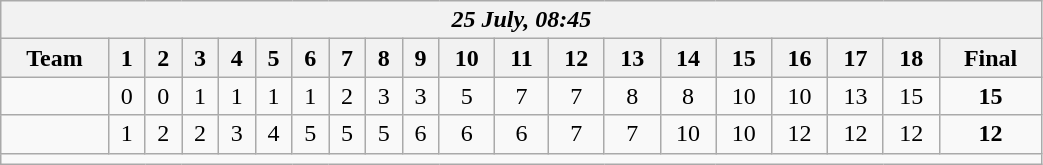<table class=wikitable style="text-align:center; width: 55%">
<tr>
<th colspan=20><em>25 July, 08:45</em></th>
</tr>
<tr>
<th>Team</th>
<th>1</th>
<th>2</th>
<th>3</th>
<th>4</th>
<th>5</th>
<th>6</th>
<th>7</th>
<th>8</th>
<th>9</th>
<th>10</th>
<th>11</th>
<th>12</th>
<th>13</th>
<th>14</th>
<th>15</th>
<th>16</th>
<th>17</th>
<th>18</th>
<th>Final</th>
</tr>
<tr>
<td align=left><strong></strong></td>
<td>0</td>
<td>0</td>
<td>1</td>
<td>1</td>
<td>1</td>
<td>1</td>
<td>2</td>
<td>3</td>
<td>3</td>
<td>5</td>
<td>7</td>
<td>7</td>
<td>8</td>
<td>8</td>
<td>10</td>
<td>10</td>
<td>13</td>
<td>15</td>
<td><strong>15</strong></td>
</tr>
<tr>
<td align=left></td>
<td>1</td>
<td>2</td>
<td>2</td>
<td>3</td>
<td>4</td>
<td>5</td>
<td>5</td>
<td>5</td>
<td>6</td>
<td>6</td>
<td>6</td>
<td>7</td>
<td>7</td>
<td>10</td>
<td>10</td>
<td>12</td>
<td>12</td>
<td>12</td>
<td><strong>12</strong></td>
</tr>
<tr>
<td colspan=20></td>
</tr>
</table>
